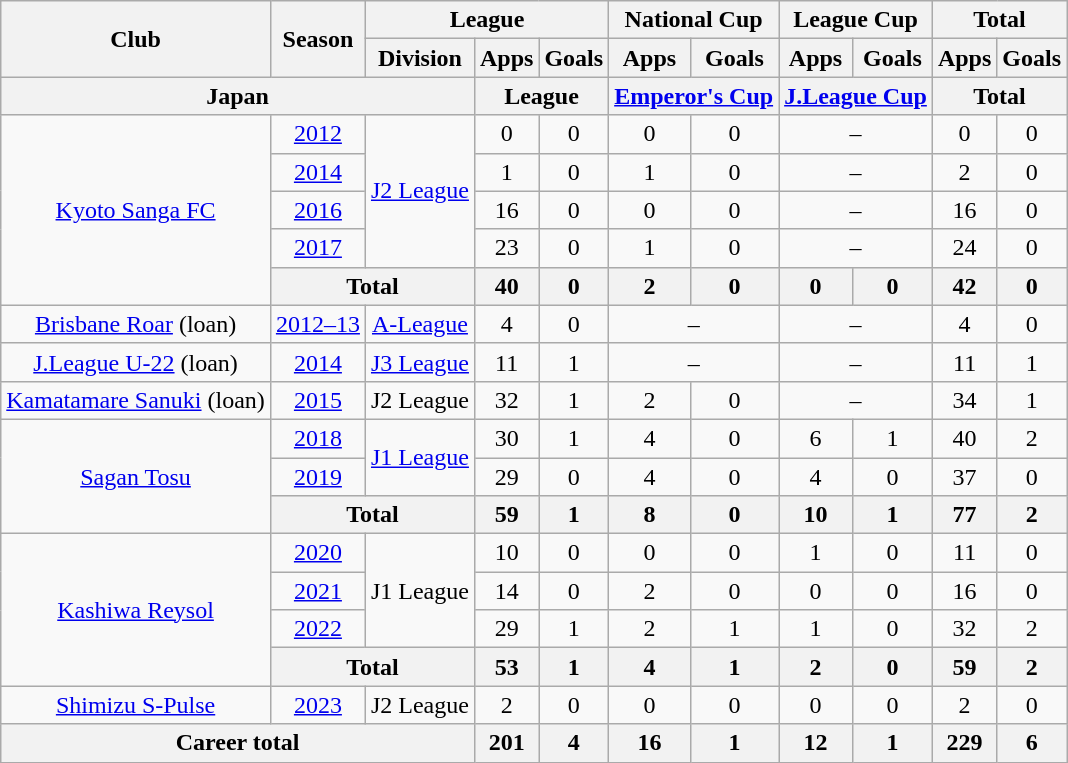<table class="wikitable" style="text-align: center">
<tr>
<th rowspan="2">Club</th>
<th rowspan="2">Season</th>
<th colspan="3">League</th>
<th colspan="2">National Cup</th>
<th colspan="2">League Cup</th>
<th colspan="2">Total</th>
</tr>
<tr>
<th>Division</th>
<th>Apps</th>
<th>Goals</th>
<th>Apps</th>
<th>Goals</th>
<th>Apps</th>
<th>Goals</th>
<th>Apps</th>
<th>Goals</th>
</tr>
<tr>
<th colspan=3>Japan</th>
<th colspan=2>League</th>
<th colspan=2><a href='#'>Emperor's Cup</a></th>
<th colspan=2><a href='#'>J.League Cup</a></th>
<th colspan=2>Total</th>
</tr>
<tr>
<td rowspan="5"><a href='#'>Kyoto Sanga FC</a></td>
<td><a href='#'>2012</a></td>
<td rowspan="4"><a href='#'>J2 League</a></td>
<td>0</td>
<td>0</td>
<td>0</td>
<td>0</td>
<td colspan="2">–</td>
<td>0</td>
<td>0</td>
</tr>
<tr>
<td><a href='#'>2014</a></td>
<td>1</td>
<td>0</td>
<td>1</td>
<td>0</td>
<td colspan="2">–</td>
<td>2</td>
<td>0</td>
</tr>
<tr>
<td><a href='#'>2016</a></td>
<td>16</td>
<td>0</td>
<td>0</td>
<td>0</td>
<td colspan="2">–</td>
<td>16</td>
<td>0</td>
</tr>
<tr>
<td><a href='#'>2017</a></td>
<td>23</td>
<td>0</td>
<td>1</td>
<td>0</td>
<td colspan="2">–</td>
<td>24</td>
<td>0</td>
</tr>
<tr>
<th colspan="2">Total</th>
<th>40</th>
<th>0</th>
<th>2</th>
<th>0</th>
<th>0</th>
<th>0</th>
<th>42</th>
<th>0</th>
</tr>
<tr>
<td><a href='#'>Brisbane Roar</a> (loan)</td>
<td><a href='#'>2012–13</a></td>
<td><a href='#'>A-League</a></td>
<td>4</td>
<td>0</td>
<td colspan="2">–</td>
<td colspan="2">–</td>
<td>4</td>
<td>0</td>
</tr>
<tr>
<td><a href='#'>J.League U-22</a> (loan)</td>
<td><a href='#'>2014</a></td>
<td><a href='#'>J3 League</a></td>
<td>11</td>
<td>1</td>
<td colspan="2">–</td>
<td colspan="2">–</td>
<td>11</td>
<td>1</td>
</tr>
<tr>
<td><a href='#'>Kamatamare Sanuki</a> (loan)</td>
<td><a href='#'>2015</a></td>
<td>J2 League</td>
<td>32</td>
<td>1</td>
<td>2</td>
<td>0</td>
<td colspan="2">–</td>
<td>34</td>
<td>1</td>
</tr>
<tr>
<td rowspan="3"><a href='#'>Sagan Tosu</a></td>
<td><a href='#'>2018</a></td>
<td rowspan="2"><a href='#'>J1 League</a></td>
<td>30</td>
<td>1</td>
<td>4</td>
<td>0</td>
<td>6</td>
<td>1</td>
<td>40</td>
<td>2</td>
</tr>
<tr>
<td><a href='#'>2019</a></td>
<td>29</td>
<td>0</td>
<td>4</td>
<td>0</td>
<td>4</td>
<td>0</td>
<td>37</td>
<td>0</td>
</tr>
<tr>
<th colspan="2">Total</th>
<th>59</th>
<th>1</th>
<th>8</th>
<th>0</th>
<th>10</th>
<th>1</th>
<th>77</th>
<th>2</th>
</tr>
<tr>
<td rowspan="4"><a href='#'>Kashiwa Reysol</a></td>
<td><a href='#'>2020</a></td>
<td rowspan="3">J1 League</td>
<td>10</td>
<td>0</td>
<td>0</td>
<td>0</td>
<td>1</td>
<td>0</td>
<td>11</td>
<td>0</td>
</tr>
<tr>
<td><a href='#'>2021</a></td>
<td>14</td>
<td>0</td>
<td>2</td>
<td>0</td>
<td>0</td>
<td>0</td>
<td>16</td>
<td>0</td>
</tr>
<tr>
<td><a href='#'>2022</a></td>
<td>29</td>
<td>1</td>
<td>2</td>
<td>1</td>
<td>1</td>
<td>0</td>
<td>32</td>
<td>2</td>
</tr>
<tr>
<th colspan="2">Total</th>
<th>53</th>
<th>1</th>
<th>4</th>
<th>1</th>
<th>2</th>
<th>0</th>
<th>59</th>
<th>2</th>
</tr>
<tr>
<td><a href='#'>Shimizu S-Pulse</a></td>
<td><a href='#'>2023</a></td>
<td>J2 League</td>
<td>2</td>
<td>0</td>
<td>0</td>
<td>0</td>
<td>0</td>
<td>0</td>
<td>2</td>
<td>0</td>
</tr>
<tr>
<th colspan=3>Career total</th>
<th>201</th>
<th>4</th>
<th>16</th>
<th>1</th>
<th>12</th>
<th>1</th>
<th>229</th>
<th>6</th>
</tr>
</table>
